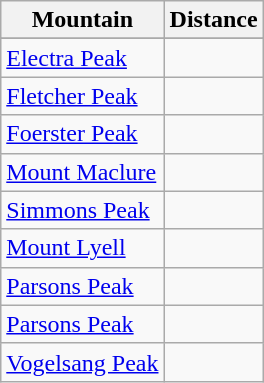<table class="wikitable sortable">
<tr>
<th>Mountain</th>
<th>Distance</th>
</tr>
<tr class="sorttop">
</tr>
<tr>
<td><a href='#'>Electra Peak</a></td>
<td></td>
</tr>
<tr>
<td><a href='#'>Fletcher Peak</a></td>
<td></td>
</tr>
<tr>
<td><a href='#'>Foerster Peak</a></td>
<td></td>
</tr>
<tr>
<td><a href='#'>Mount Maclure</a></td>
<td></td>
</tr>
<tr>
<td><a href='#'>Simmons Peak</a></td>
<td></td>
</tr>
<tr>
<td><a href='#'>Mount Lyell</a></td>
<td></td>
</tr>
<tr>
<td><a href='#'>Parsons Peak</a></td>
<td></td>
</tr>
<tr>
<td><a href='#'>Parsons Peak</a></td>
<td></td>
</tr>
<tr>
<td><a href='#'>Vogelsang Peak</a></td>
<td></td>
</tr>
</table>
